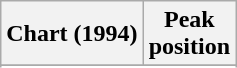<table class="wikitable plainrowheaders">
<tr>
<th scope="col">Chart (1994)</th>
<th scope="col">Peak<br>position</th>
</tr>
<tr>
</tr>
<tr>
</tr>
</table>
